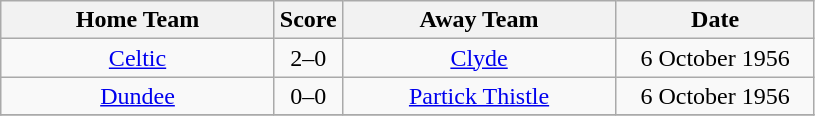<table class="wikitable" style="text-align:center;">
<tr>
<th width=175>Home Team</th>
<th width=20>Score</th>
<th width=175>Away Team</th>
<th width= 125>Date</th>
</tr>
<tr>
<td><a href='#'>Celtic</a></td>
<td>2–0</td>
<td><a href='#'>Clyde</a></td>
<td>6 October 1956</td>
</tr>
<tr>
<td><a href='#'>Dundee</a></td>
<td>0–0</td>
<td><a href='#'>Partick Thistle</a></td>
<td>6 October 1956</td>
</tr>
<tr>
</tr>
</table>
